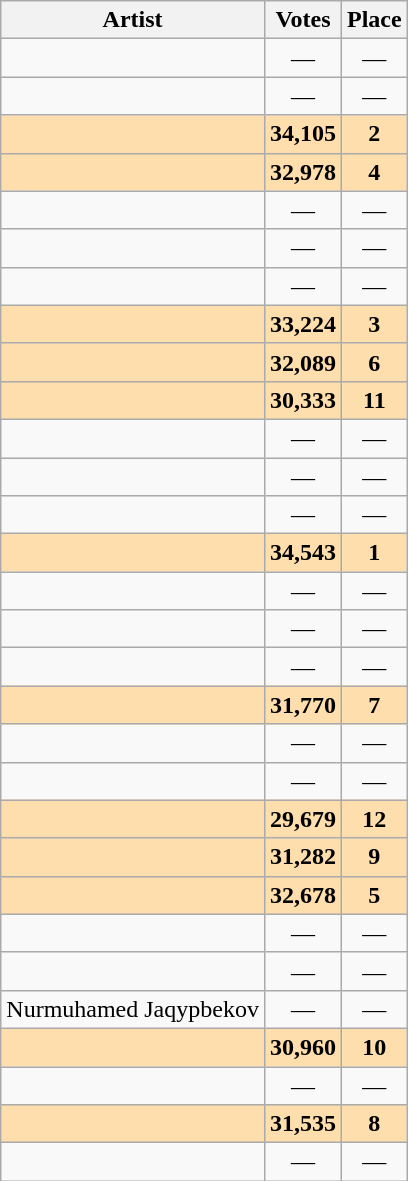<table class="wikitable sortable" style="margin: 1em auto 1em auto; text-align:center;">
<tr>
<th>Artist</th>
<th>Votes</th>
<th>Place</th>
</tr>
<tr>
<td></td>
<td>—</td>
<td data-sort-value="99">—</td>
</tr>
<tr>
<td></td>
<td>—</td>
<td data-sort-value="99">—</td>
</tr>
<tr style="font-weight:bold; background:#FFDEAD;">
<td></td>
<td>34,105</td>
<td>2</td>
</tr>
<tr style="font-weight:bold; background:#FFDEAD;">
<td></td>
<td>32,978</td>
<td>4</td>
</tr>
<tr>
<td></td>
<td>—</td>
<td data-sort-value="99">—</td>
</tr>
<tr>
<td></td>
<td>—</td>
<td data-sort-value="99">—</td>
</tr>
<tr>
<td></td>
<td>—</td>
<td data-sort-value="99">—</td>
</tr>
<tr style="font-weight:bold; background:#FFDEAD;">
<td></td>
<td>33,224</td>
<td>3</td>
</tr>
<tr style="font-weight:bold; background:#FFDEAD;">
<td></td>
<td>32,089</td>
<td>6</td>
</tr>
<tr style="font-weight:bold; background:#FFDEAD;">
<td></td>
<td>30,333</td>
<td>11</td>
</tr>
<tr>
<td></td>
<td>—</td>
<td data-sort-value="99">—</td>
</tr>
<tr>
<td></td>
<td>—</td>
<td data-sort-value="99">—</td>
</tr>
<tr>
<td></td>
<td>—</td>
<td data-sort-value="99">—</td>
</tr>
<tr style="font-weight:bold; background:#FFDEAD;">
<td></td>
<td>34,543</td>
<td>1</td>
</tr>
<tr>
<td></td>
<td>—</td>
<td data-sort-value="99">—</td>
</tr>
<tr>
<td></td>
<td>—</td>
<td data-sort-value="99">—</td>
</tr>
<tr>
<td></td>
<td>—</td>
<td data-sort-value="99">—</td>
</tr>
<tr style="font-weight:bold; background:#FFDEAD;">
<td></td>
<td>31,770</td>
<td>7</td>
</tr>
<tr>
<td></td>
<td>—</td>
<td data-sort-value="99">—</td>
</tr>
<tr>
<td></td>
<td>—</td>
<td data-sort-value="99">—</td>
</tr>
<tr style="font-weight:bold; background:#FFDEAD;">
<td></td>
<td>29,679</td>
<td>12</td>
</tr>
<tr style="font-weight:bold; background:#FFDEAD;">
<td></td>
<td>31,282</td>
<td>9</td>
</tr>
<tr style="font-weight:bold; background:#FFDEAD;">
<td></td>
<td>32,678</td>
<td>5</td>
</tr>
<tr>
<td></td>
<td>—</td>
<td data-sort-value="99">—</td>
</tr>
<tr>
<td></td>
<td>—</td>
<td data-sort-value="99">—</td>
</tr>
<tr>
<td>Nurmuhamed Jaqypbekov</td>
<td>—</td>
<td data-sort-value="99">—</td>
</tr>
<tr style="font-weight:bold; background:#FFDEAD;">
<td></td>
<td>30,960</td>
<td>10</td>
</tr>
<tr>
<td></td>
<td>—</td>
<td data-sort-value="99">—</td>
</tr>
<tr style="font-weight:bold; background:#FFDEAD;">
<td></td>
<td>31,535</td>
<td>8</td>
</tr>
<tr>
<td></td>
<td>—</td>
<td data-sort-value="99">—</td>
</tr>
</table>
